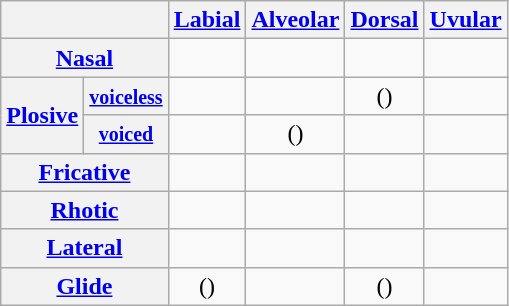<table class="wikitable" style="text-align:center">
<tr>
<th colspan="2"></th>
<th><a href='#'>Labial</a></th>
<th><a href='#'>Alveolar</a></th>
<th><a href='#'>Dorsal</a></th>
<th><a href='#'>Uvular</a></th>
</tr>
<tr>
<th colspan="2"><a href='#'>Nasal</a></th>
<td></td>
<td></td>
<td></td>
<td></td>
</tr>
<tr>
<th rowspan="2"><a href='#'>Plosive</a></th>
<th><a href='#'><small>voiceless</small></a></th>
<td></td>
<td></td>
<td>()</td>
<td></td>
</tr>
<tr>
<th><a href='#'><small>voiced</small></a></th>
<td></td>
<td>()</td>
<td></td>
<td></td>
</tr>
<tr>
<th colspan="2"><a href='#'>Fricative</a></th>
<td></td>
<td></td>
<td></td>
<td></td>
</tr>
<tr>
<th colspan="2"><a href='#'>Rhotic</a></th>
<td></td>
<td></td>
<td></td>
<td></td>
</tr>
<tr>
<th colspan="2"><a href='#'>Lateral</a></th>
<td></td>
<td></td>
<td></td>
<td></td>
</tr>
<tr>
<th colspan="2"><a href='#'>Glide</a></th>
<td>()</td>
<td></td>
<td>()</td>
<td></td>
</tr>
</table>
